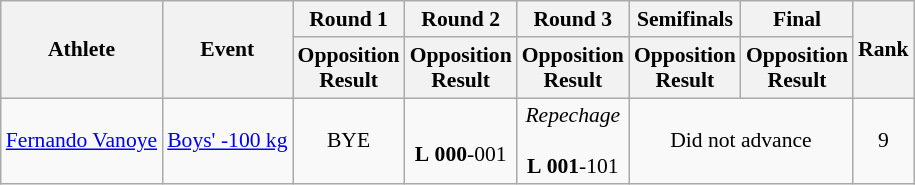<table class="wikitable" border="1" style="font-size:90%">
<tr>
<th rowspan=2>Athlete</th>
<th rowspan=2>Event</th>
<th>Round 1</th>
<th>Round 2</th>
<th>Round 3</th>
<th>Semifinals</th>
<th>Final</th>
<th rowspan=2>Rank</th>
</tr>
<tr>
<th>Opposition<br>Result</th>
<th>Opposition<br>Result</th>
<th>Opposition<br>Result</th>
<th>Opposition<br>Result</th>
<th>Opposition<br>Result</th>
</tr>
<tr>
<td><a href='#'>Fernando Vanoye</a></td>
<td><a href='#'>Boys' -100 kg</a></td>
<td align=center>BYE</td>
<td align=center> <br> <strong>L</strong> <strong>000</strong>-001</td>
<td align=center><em>Repechage</em><br> <br> <strong>L</strong> <strong>001</strong>-101</td>
<td align=center colspan=2>Did not advance</td>
<td align=center>9</td>
</tr>
</table>
